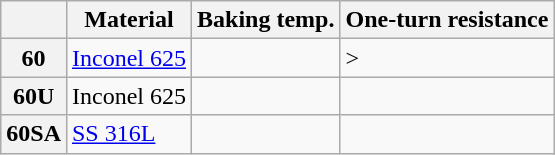<table class=wikitable>
<tr>
<th scope=col></th>
<th scope="col">Material</th>
<th scope="col">Baking temp.</th>
<th scope="col">One-turn resistance</th>
</tr>
<tr>
<th>60</th>
<td><a href='#'>Inconel 625</a></td>
<td></td>
<td>> </td>
</tr>
<tr>
<th scope="row">60U</th>
<td>Inconel 625</td>
<td></td>
<td></td>
</tr>
<tr>
<th scope=row>60SA</th>
<td><a href='#'>SS 316L</a></td>
<td></td>
<td></td>
</tr>
</table>
